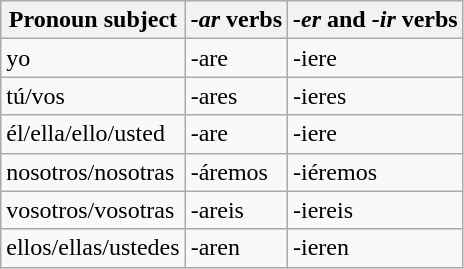<table class="wikitable">
<tr>
<th>Pronoun subject</th>
<th><em>-ar</em> verbs</th>
<th><em>-er</em> and <em>-ir</em> verbs</th>
</tr>
<tr>
<td>yo</td>
<td>-are</td>
<td>-iere</td>
</tr>
<tr>
<td>tú/vos</td>
<td>-ares</td>
<td>-ieres</td>
</tr>
<tr>
<td>él/ella/ello/usted</td>
<td>-are</td>
<td>-iere</td>
</tr>
<tr>
<td>nosotros/nosotras</td>
<td>-áremos</td>
<td>-iéremos</td>
</tr>
<tr>
<td>vosotros/vosotras</td>
<td>-areis</td>
<td>-iereis</td>
</tr>
<tr>
<td>ellos/ellas/ustedes</td>
<td>-aren</td>
<td>-ieren</td>
</tr>
</table>
